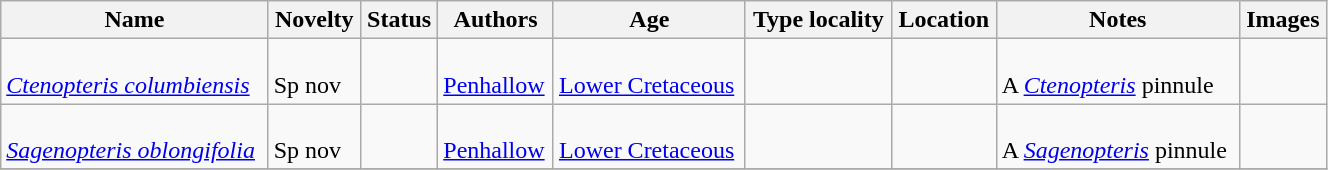<table class="wikitable sortable" align="center" width="70%">
<tr>
<th>Name</th>
<th>Novelty</th>
<th>Status</th>
<th>Authors</th>
<th>Age</th>
<th>Type locality</th>
<th>Location</th>
<th>Notes</th>
<th>Images</th>
</tr>
<tr>
<td><br><em><a href='#'>Ctenopteris columbiensis</a></em></td>
<td><br>Sp nov</td>
<td></td>
<td><br><a href='#'>Penhallow</a></td>
<td><br><a href='#'>Lower Cretaceous</a></td>
<td></td>
<td><br><br></td>
<td><br>A <em><a href='#'>Ctenopteris</a></em> pinnule</td>
<td></td>
</tr>
<tr>
<td><br><em><a href='#'>Sagenopteris oblongifolia</a></em></td>
<td><br>Sp nov</td>
<td></td>
<td><br><a href='#'>Penhallow</a></td>
<td><br><a href='#'>Lower Cretaceous</a></td>
<td></td>
<td><br><br></td>
<td><br>A <em><a href='#'>Sagenopteris</a></em> pinnule</td>
<td></td>
</tr>
<tr>
</tr>
</table>
